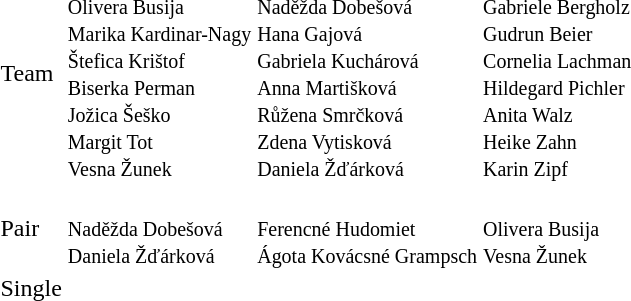<table>
<tr>
<td>Team</td>
<td><br><small>Olivera Busija<br>Marika Kardinar-Nagy<br>Štefica Krištof<br>Biserka Perman<br>Jožica Šeško<br>Margit Tot<br>Vesna Žunek</small></td>
<td><br><small>Naděžda Dobešová<br>Hana Gajová<br>Gabriela Kuchárová<br>Anna Martišková<br>Růžena Smrčková<br>Zdena Vytisková<br>Daniela Žďárková</small></td>
<td><br><small>Gabriele Bergholz<br>Gudrun Beier<br>Cornelia Lachman<br>Hildegard Pichler<br>Anita Walz<br>Heike Zahn<br>Karin Zipf</small></td>
</tr>
<tr>
<td>Pair</td>
<td><br><small>Naděžda Dobešová<br>Daniela Žďárková</small></td>
<td><br><small>Ferencné Hudomiet<br>Ágota Kovácsné Grampsch</small></td>
<td><br><small>Olivera Busija<br>Vesna Žunek</small></td>
</tr>
<tr>
<td>Single</td>
<td></td>
<td></td>
<td></td>
</tr>
</table>
